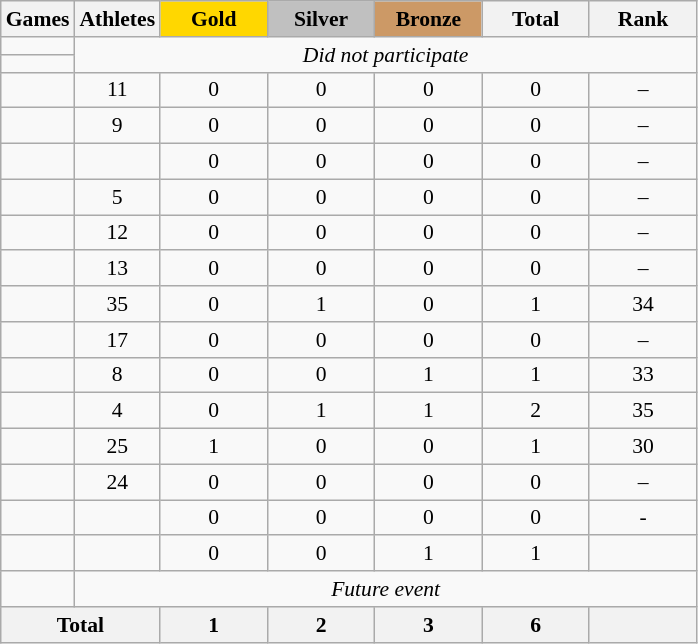<table class="wikitable" style="text-align:center; font-size:90%;">
<tr>
<th>Games</th>
<th>Athletes</th>
<td style="background:gold; width:4.5em; font-weight:bold;">Gold</td>
<td style="background:silver; width:4.5em; font-weight:bold;">Silver</td>
<td style="background:#cc9966; width:4.5em; font-weight:bold;">Bronze</td>
<th style="width:4.5em; font-weight:bold;">Total</th>
<th style="width:4.5em; font-weight:bold;">Rank</th>
</tr>
<tr>
<td align=left></td>
<td rowspan=2 colspan=6><em>Did not participate</em></td>
</tr>
<tr>
<td align=left></td>
</tr>
<tr>
<td align=left></td>
<td>11</td>
<td>0</td>
<td>0</td>
<td>0</td>
<td>0</td>
<td>–</td>
</tr>
<tr>
<td align=left></td>
<td>9</td>
<td>0</td>
<td>0</td>
<td>0</td>
<td>0</td>
<td>–</td>
</tr>
<tr>
<td align=left></td>
<td></td>
<td>0</td>
<td>0</td>
<td>0</td>
<td>0</td>
<td>–</td>
</tr>
<tr>
<td align=left></td>
<td>5</td>
<td>0</td>
<td>0</td>
<td>0</td>
<td>0</td>
<td>–</td>
</tr>
<tr>
<td align=left></td>
<td>12</td>
<td>0</td>
<td>0</td>
<td>0</td>
<td>0</td>
<td>–</td>
</tr>
<tr>
<td align=left></td>
<td>13</td>
<td>0</td>
<td>0</td>
<td>0</td>
<td>0</td>
<td>–</td>
</tr>
<tr>
<td align=left></td>
<td>35</td>
<td>0</td>
<td>1</td>
<td>0</td>
<td>1</td>
<td>34</td>
</tr>
<tr>
<td align=left></td>
<td>17</td>
<td>0</td>
<td>0</td>
<td>0</td>
<td>0</td>
<td>–</td>
</tr>
<tr>
<td align=left></td>
<td>8</td>
<td>0</td>
<td>0</td>
<td>1</td>
<td>1</td>
<td>33</td>
</tr>
<tr>
<td align=left></td>
<td>4</td>
<td>0</td>
<td>1</td>
<td>1</td>
<td>2</td>
<td>35</td>
</tr>
<tr>
<td align=left></td>
<td>25</td>
<td>1</td>
<td>0</td>
<td>0</td>
<td>1</td>
<td>30</td>
</tr>
<tr>
<td align=left></td>
<td>24</td>
<td>0</td>
<td>0</td>
<td>0</td>
<td>0</td>
<td>–</td>
</tr>
<tr>
<td align=left></td>
<td></td>
<td>0</td>
<td>0</td>
<td>0</td>
<td>0</td>
<td>-</td>
</tr>
<tr>
<td align=left></td>
<td></td>
<td>0</td>
<td>0</td>
<td>1</td>
<td>1</td>
<td></td>
</tr>
<tr>
<td align=left></td>
<td colspan=6><em>Future event</em></td>
</tr>
<tr>
<th colspan=2>Total</th>
<th>1</th>
<th>2</th>
<th>3</th>
<th>6</th>
<th></th>
</tr>
</table>
